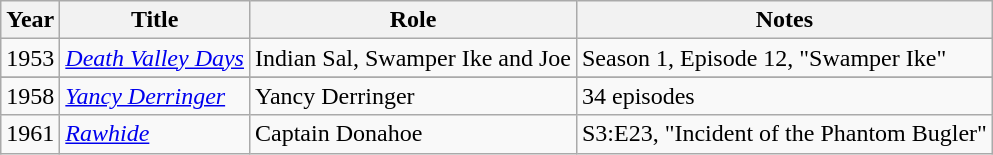<table class="wikitable plainrowheaders sortable">
<tr>
<th scope="col">Year</th>
<th scope="col">Title</th>
<th scope="col">Role</th>
<th scope="col" class="unsortable">Notes</th>
</tr>
<tr>
<td>1953</td>
<td><em><a href='#'>Death Valley Days</a></em></td>
<td>Indian Sal, Swamper Ike and Joe</td>
<td>Season 1, Episode 12, "Swamper Ike"</td>
</tr>
<tr>
</tr>
<tr>
<td>1958</td>
<td><em><a href='#'>Yancy Derringer</a></em></td>
<td>Yancy Derringer</td>
<td>34 episodes</td>
</tr>
<tr>
<td>1961</td>
<td><em><a href='#'>Rawhide</a></em></td>
<td>Captain Donahoe</td>
<td>S3:E23, "Incident of the Phantom Bugler"</td>
</tr>
</table>
